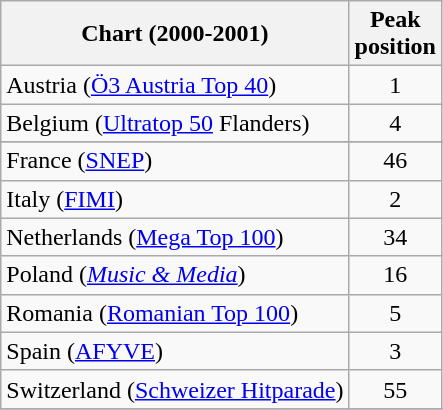<table class="wikitable sortable">
<tr>
<th>Chart (2000-2001)</th>
<th>Peak<br>position</th>
</tr>
<tr>
<td>Austria (<a href='#'>Ö3 Austria Top 40</a>)</td>
<td align="center">1</td>
</tr>
<tr>
<td>Belgium (<a href='#'>Ultratop 50</a> Flanders)</td>
<td align="center">4</td>
</tr>
<tr>
</tr>
<tr>
<td>France (<a href='#'>SNEP</a>)</td>
<td align="center">46</td>
</tr>
<tr>
<td>Italy (<a href='#'>FIMI</a>)</td>
<td align="center">2</td>
</tr>
<tr>
<td>Netherlands (<a href='#'>Mega Top 100</a>)</td>
<td align="center">34</td>
</tr>
<tr>
<td>Poland (<em><a href='#'>Music & Media</a></em>)</td>
<td align="center">16</td>
</tr>
<tr>
<td>Romania (<a href='#'>Romanian Top 100</a>)</td>
<td align="center">5</td>
</tr>
<tr>
<td>Spain (<a href='#'>AFYVE</a>)</td>
<td align="center">3</td>
</tr>
<tr>
<td>Switzerland (<a href='#'>Schweizer Hitparade</a>)</td>
<td align="center">55</td>
</tr>
<tr>
</tr>
</table>
